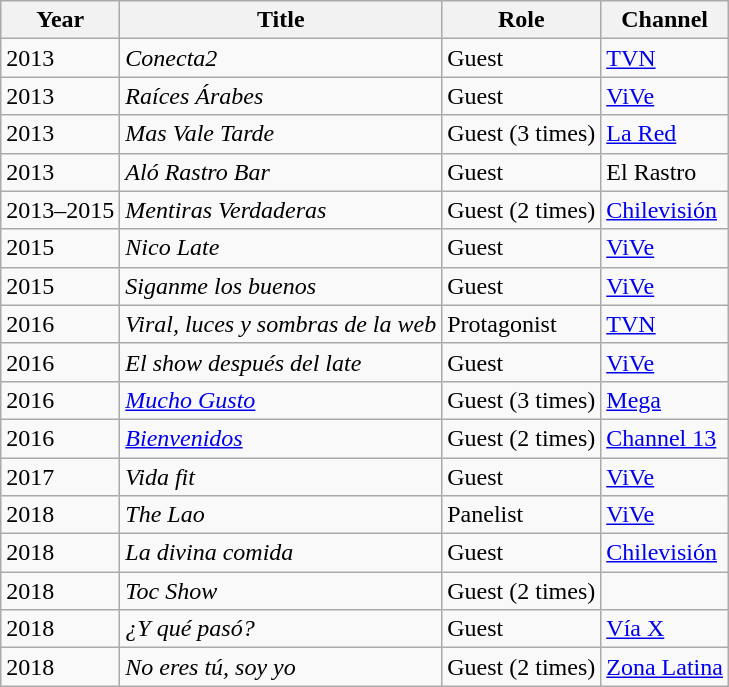<table class="wikitable">
<tr>
<th>Year</th>
<th>Title</th>
<th>Role</th>
<th>Channel</th>
</tr>
<tr>
<td>2013</td>
<td><em>Conecta2</em></td>
<td>Guest</td>
<td><a href='#'>TVN</a></td>
</tr>
<tr>
<td>2013</td>
<td><em>Raíces Árabes</em></td>
<td>Guest</td>
<td><a href='#'>ViVe</a></td>
</tr>
<tr>
<td>2013</td>
<td><em>Mas Vale Tarde</em></td>
<td>Guest (3 times)</td>
<td><a href='#'>La Red</a></td>
</tr>
<tr>
<td>2013</td>
<td><em>Aló Rastro Bar</em></td>
<td>Guest</td>
<td>El Rastro</td>
</tr>
<tr>
<td>2013–2015</td>
<td><em>Mentiras Verdaderas</em></td>
<td>Guest (2 times)</td>
<td><a href='#'>Chilevisión</a></td>
</tr>
<tr>
<td>2015</td>
<td><em>Nico Late</em></td>
<td>Guest</td>
<td><a href='#'>ViVe</a></td>
</tr>
<tr>
<td>2015</td>
<td><em>Siganme los buenos</em></td>
<td>Guest</td>
<td><a href='#'>ViVe</a></td>
</tr>
<tr>
<td>2016</td>
<td><em>Viral, luces y sombras de la web</em></td>
<td>Protagonist</td>
<td><a href='#'>TVN</a></td>
</tr>
<tr>
<td>2016</td>
<td><em>El show después del late</em></td>
<td>Guest</td>
<td><a href='#'>ViVe</a></td>
</tr>
<tr>
<td>2016</td>
<td><em><a href='#'>Mucho Gusto</a></em></td>
<td>Guest (3 times)</td>
<td><a href='#'>Mega</a></td>
</tr>
<tr>
<td>2016</td>
<td><em><a href='#'>Bienvenidos</a></em></td>
<td>Guest (2 times)</td>
<td><a href='#'>Channel 13</a></td>
</tr>
<tr>
<td>2017</td>
<td><em>Vida fit</em></td>
<td>Guest</td>
<td><a href='#'>ViVe</a></td>
</tr>
<tr>
<td>2018</td>
<td><em>The Lao</em></td>
<td>Panelist</td>
<td><a href='#'>ViVe</a></td>
</tr>
<tr>
<td>2018</td>
<td><em>La divina comida</em></td>
<td>Guest</td>
<td><a href='#'>Chilevisión</a></td>
</tr>
<tr>
<td>2018</td>
<td><em>Toc Show</em></td>
<td>Guest (2 times)</td>
<td></td>
</tr>
<tr>
<td>2018</td>
<td><em>¿Y qué pasó?</em></td>
<td>Guest</td>
<td><a href='#'>Vía X</a></td>
</tr>
<tr>
<td>2018</td>
<td><em>No eres tú, soy yo</em></td>
<td>Guest (2 times)</td>
<td><a href='#'>Zona Latina</a></td>
</tr>
</table>
